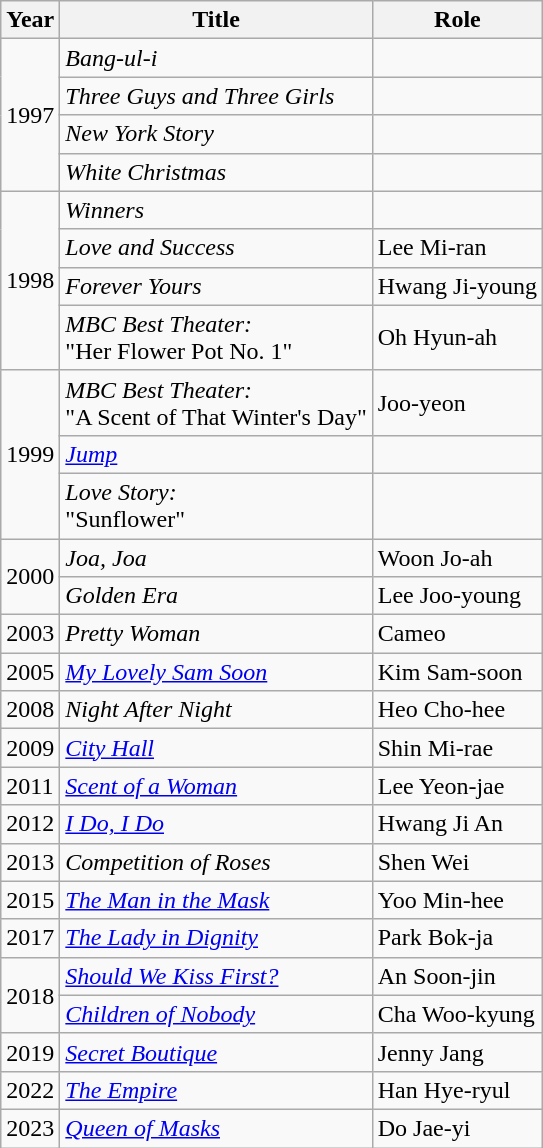<table class="wikitable sortable">
<tr>
<th>Year</th>
<th>Title</th>
<th>Role</th>
</tr>
<tr>
<td rowspan="4">1997</td>
<td><em>Bang-ul-i</em></td>
<td></td>
</tr>
<tr>
<td><em>Three Guys and Three Girls</em></td>
<td></td>
</tr>
<tr>
<td><em>New York Story</em></td>
<td></td>
</tr>
<tr>
<td><em>White Christmas</em></td>
<td></td>
</tr>
<tr>
<td rowspan="4">1998</td>
<td><em>Winners</em></td>
<td></td>
</tr>
<tr>
<td><em>Love and Success</em></td>
<td>Lee Mi-ran</td>
</tr>
<tr>
<td><em>Forever Yours</em></td>
<td>Hwang Ji-young</td>
</tr>
<tr>
<td><em>MBC Best Theater:</em><br>"Her Flower Pot No. 1"</td>
<td>Oh Hyun-ah</td>
</tr>
<tr>
<td rowspan="3">1999</td>
<td><em>MBC Best Theater:</em><br>"A Scent of That Winter's Day"</td>
<td>Joo-yeon</td>
</tr>
<tr>
<td><em><a href='#'>Jump</a></em></td>
<td></td>
</tr>
<tr>
<td><em>Love Story:</em><br>"Sunflower"</td>
<td></td>
</tr>
<tr>
<td rowspan="2">2000</td>
<td><em>Joa, Joa</em></td>
<td>Woon Jo-ah</td>
</tr>
<tr>
<td><em>Golden Era</em></td>
<td>Lee Joo-young</td>
</tr>
<tr>
<td>2003</td>
<td><em>Pretty Woman</em></td>
<td>Cameo</td>
</tr>
<tr>
<td>2005</td>
<td><em><a href='#'>My Lovely Sam Soon</a></em></td>
<td>Kim Sam-soon</td>
</tr>
<tr>
<td>2008</td>
<td><em>Night After Night</em></td>
<td>Heo Cho-hee</td>
</tr>
<tr>
<td>2009</td>
<td><em><a href='#'>City Hall</a></em></td>
<td>Shin Mi-rae</td>
</tr>
<tr>
<td>2011</td>
<td><em><a href='#'>Scent of a Woman</a></em></td>
<td>Lee Yeon-jae</td>
</tr>
<tr>
<td>2012</td>
<td><em><a href='#'>I Do, I Do</a></em></td>
<td>Hwang Ji An</td>
</tr>
<tr>
<td>2013</td>
<td><em>Competition of Roses</em></td>
<td>Shen Wei</td>
</tr>
<tr>
<td>2015</td>
<td><em><a href='#'>The Man in the Mask</a></em></td>
<td>Yoo Min-hee</td>
</tr>
<tr>
<td>2017</td>
<td><em><a href='#'>The Lady in Dignity</a></em></td>
<td>Park Bok-ja</td>
</tr>
<tr>
<td rowspan="2">2018</td>
<td><em><a href='#'>Should We Kiss First?</a></em></td>
<td>An Soon-jin</td>
</tr>
<tr>
<td><em><a href='#'>Children of Nobody</a></em></td>
<td>Cha Woo-kyung</td>
</tr>
<tr>
<td>2019</td>
<td><em><a href='#'>Secret Boutique</a></em></td>
<td>Jenny Jang</td>
</tr>
<tr>
<td>2022</td>
<td><em><a href='#'>The Empire</a></em></td>
<td>Han Hye-ryul</td>
</tr>
<tr>
<td>2023</td>
<td><em><a href='#'>Queen of Masks</a></em></td>
<td>Do Jae-yi</td>
</tr>
</table>
